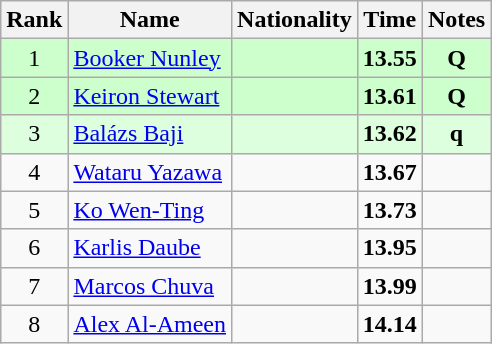<table class="wikitable sortable" style="text-align:center">
<tr>
<th>Rank</th>
<th>Name</th>
<th>Nationality</th>
<th>Time</th>
<th>Notes</th>
</tr>
<tr bgcolor=ccffcc>
<td>1</td>
<td align=left><a href='#'>Booker Nunley</a></td>
<td align=left></td>
<td><strong>13.55</strong></td>
<td><strong>Q</strong></td>
</tr>
<tr bgcolor=ccffcc>
<td>2</td>
<td align=left><a href='#'>Keiron Stewart</a></td>
<td align=left></td>
<td><strong>13.61</strong></td>
<td><strong>Q</strong></td>
</tr>
<tr bgcolor=ddffdd>
<td>3</td>
<td align=left><a href='#'>Balázs Baji</a></td>
<td align=left></td>
<td><strong>13.62</strong></td>
<td><strong>q</strong></td>
</tr>
<tr>
<td>4</td>
<td align=left><a href='#'>Wataru Yazawa</a></td>
<td align=left></td>
<td><strong>13.67</strong></td>
<td></td>
</tr>
<tr>
<td>5</td>
<td align=left><a href='#'>Ko Wen-Ting</a></td>
<td align=left></td>
<td><strong>13.73</strong></td>
<td></td>
</tr>
<tr>
<td>6</td>
<td align=left><a href='#'>Karlis Daube</a></td>
<td align=left></td>
<td><strong>13.95</strong></td>
<td></td>
</tr>
<tr>
<td>7</td>
<td align=left><a href='#'>Marcos Chuva</a></td>
<td align=left></td>
<td><strong>13.99</strong></td>
<td></td>
</tr>
<tr>
<td>8</td>
<td align=left><a href='#'>Alex Al-Ameen</a></td>
<td align=left></td>
<td><strong>14.14</strong></td>
<td></td>
</tr>
</table>
